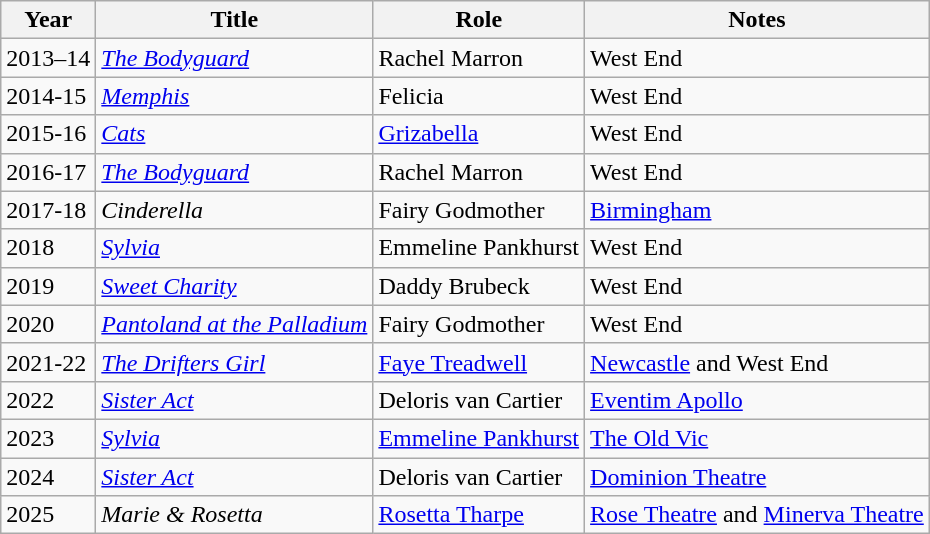<table class="wikitable sortable">
<tr>
<th>Year</th>
<th>Title</th>
<th>Role</th>
<th class="unsortable">Notes</th>
</tr>
<tr>
<td>2013–14</td>
<td><em><a href='#'>The Bodyguard</a></em></td>
<td>Rachel Marron</td>
<td>West End</td>
</tr>
<tr>
<td>2014-15</td>
<td><em><a href='#'>Memphis</a></em></td>
<td>Felicia</td>
<td>West End</td>
</tr>
<tr>
<td>2015-16</td>
<td><em><a href='#'>Cats</a></em></td>
<td><a href='#'>Grizabella</a></td>
<td>West End</td>
</tr>
<tr>
<td>2016-17</td>
<td><em><a href='#'>The Bodyguard</a></em></td>
<td>Rachel Marron</td>
<td>West End</td>
</tr>
<tr>
<td>2017-18</td>
<td><em>Cinderella</em></td>
<td>Fairy Godmother</td>
<td><a href='#'>Birmingham</a></td>
</tr>
<tr>
<td>2018</td>
<td><em><a href='#'>Sylvia</a></em></td>
<td>Emmeline Pankhurst</td>
<td>West End</td>
</tr>
<tr>
<td>2019</td>
<td><em><a href='#'>Sweet Charity</a></em></td>
<td>Daddy Brubeck</td>
<td>West End</td>
</tr>
<tr>
<td>2020</td>
<td><em><a href='#'>Pantoland at the Palladium</a></em></td>
<td>Fairy Godmother</td>
<td>West End</td>
</tr>
<tr>
<td>2021-22</td>
<td><em><a href='#'>The Drifters Girl</a></em></td>
<td><a href='#'>Faye Treadwell</a></td>
<td><a href='#'>Newcastle</a> and West End</td>
</tr>
<tr>
<td>2022</td>
<td><em><a href='#'>Sister Act</a></em></td>
<td>Deloris van Cartier</td>
<td><a href='#'>Eventim Apollo</a></td>
</tr>
<tr>
<td>2023</td>
<td><em><a href='#'>Sylvia</a></em></td>
<td><a href='#'>Emmeline Pankhurst</a></td>
<td><a href='#'>The Old Vic</a></td>
</tr>
<tr>
<td>2024</td>
<td><em><a href='#'>Sister Act</a></em></td>
<td>Deloris van Cartier</td>
<td><a href='#'>Dominion Theatre</a></td>
</tr>
<tr>
<td>2025</td>
<td><em>Marie & Rosetta</em></td>
<td><a href='#'>Rosetta Tharpe</a></td>
<td><a href='#'>Rose Theatre</a> and <a href='#'>Minerva Theatre</a></td>
</tr>
</table>
